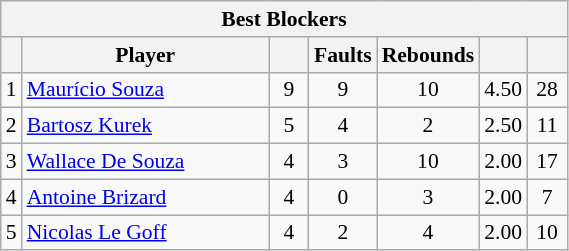<table class="wikitable sortable" style=font-size:90%>
<tr>
<th colspan=7>Best Blockers</th>
</tr>
<tr>
<th></th>
<th width=158>Player</th>
<th width=20></th>
<th width=20>Faults</th>
<th width=20>Rebounds</th>
<th width=20></th>
<th width=20></th>
</tr>
<tr>
<td>1</td>
<td> <a href='#'>Maurício Souza</a></td>
<td align=center>9</td>
<td align=center>9</td>
<td align=center>10</td>
<td align=center>4.50</td>
<td align=center>28</td>
</tr>
<tr>
<td>2</td>
<td> <a href='#'>Bartosz Kurek</a></td>
<td align=center>5</td>
<td align=center>4</td>
<td align=center>2</td>
<td align=center>2.50</td>
<td align=center>11</td>
</tr>
<tr>
<td>3</td>
<td> <a href='#'>Wallace De Souza</a></td>
<td align=center>4</td>
<td align=center>3</td>
<td align=center>10</td>
<td align=center>2.00</td>
<td align=center>17</td>
</tr>
<tr>
<td>4</td>
<td> <a href='#'>Antoine Brizard</a></td>
<td align=center>4</td>
<td align=center>0</td>
<td align=center>3</td>
<td align=center>2.00</td>
<td align=center>7</td>
</tr>
<tr>
<td>5</td>
<td> <a href='#'>Nicolas Le Goff</a></td>
<td align=center>4</td>
<td align=center>2</td>
<td align=center>4</td>
<td align=center>2.00</td>
<td align=center>10</td>
</tr>
</table>
